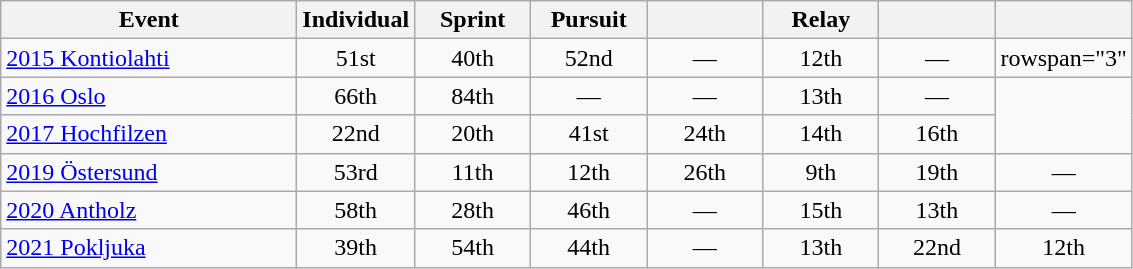<table class="wikitable" style="text-align: center;">
<tr ">
<th style="width:190px;">Event</th>
<th style="width:70px;">Individual</th>
<th style="width:70px;">Sprint</th>
<th style="width:70px;">Pursuit</th>
<th style="width:70px;"></th>
<th style="width:70px;">Relay</th>
<th style="width:70px;"></th>
<th style="width:70px;"></th>
</tr>
<tr>
<td align=left> <a href='#'>2015 Kontiolahti</a></td>
<td>51st</td>
<td>40th</td>
<td>52nd</td>
<td>—</td>
<td>12th</td>
<td>—</td>
<td>rowspan="3" </td>
</tr>
<tr>
<td align=left> <a href='#'>2016 Oslo</a></td>
<td>66th</td>
<td>84th</td>
<td>—</td>
<td>—</td>
<td>13th</td>
<td>—</td>
</tr>
<tr>
<td align=left> <a href='#'>2017 Hochfilzen</a></td>
<td>22nd</td>
<td>20th</td>
<td>41st</td>
<td>24th</td>
<td>14th</td>
<td>16th</td>
</tr>
<tr>
<td align=left> <a href='#'>2019 Östersund</a></td>
<td>53rd</td>
<td>11th</td>
<td>12th</td>
<td>26th</td>
<td>9th</td>
<td>19th</td>
<td>—</td>
</tr>
<tr>
<td align=left> <a href='#'>2020 Antholz</a></td>
<td>58th</td>
<td>28th</td>
<td>46th</td>
<td>—</td>
<td>15th</td>
<td>13th</td>
<td>—</td>
</tr>
<tr>
<td align=left> <a href='#'>2021 Pokljuka</a></td>
<td>39th</td>
<td>54th</td>
<td>44th</td>
<td>—</td>
<td>13th</td>
<td>22nd</td>
<td>12th</td>
</tr>
</table>
